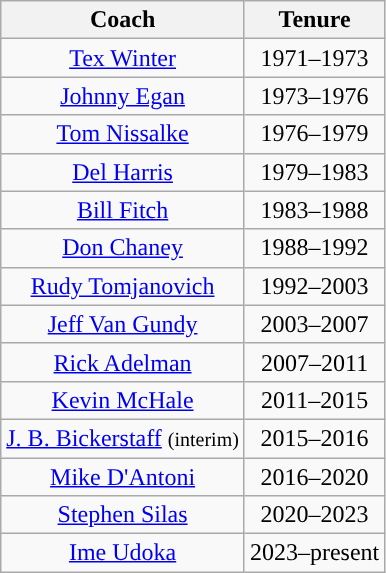<table class="wikitable" style="text-align:center">
<tr>
<th>Coach</th>
<th>Tenure</th>
</tr>
<tr>
<td><a href='#'>Tex Winter</a></td>
<td>1971–1973</td>
</tr>
<tr>
<td><a href='#'>Johnny Egan</a></td>
<td>1973–1976</td>
</tr>
<tr>
<td><a href='#'>Tom Nissalke</a></td>
<td>1976–1979</td>
</tr>
<tr>
<td><a href='#'>Del Harris</a></td>
<td>1979–1983</td>
</tr>
<tr>
<td><a href='#'>Bill Fitch</a></td>
<td>1983–1988</td>
</tr>
<tr>
<td><a href='#'>Don Chaney</a></td>
<td>1988–1992</td>
</tr>
<tr>
<td><a href='#'>Rudy Tomjanovich</a></td>
<td>1992–2003</td>
</tr>
<tr>
<td><a href='#'>Jeff Van Gundy</a></td>
<td>2003–2007</td>
</tr>
<tr>
<td><a href='#'>Rick Adelman</a></td>
<td>2007–2011</td>
</tr>
<tr>
<td><a href='#'>Kevin McHale</a></td>
<td>2011–2015</td>
</tr>
<tr>
<td><a href='#'>J. B. Bickerstaff</a> <small>(interim)</small></td>
<td>2015–2016</td>
</tr>
<tr>
<td><a href='#'>Mike D'Antoni</a></td>
<td>2016–2020</td>
</tr>
<tr>
<td><a href='#'>Stephen Silas</a></td>
<td>2020–2023</td>
</tr>
<tr>
<td><a href='#'>Ime Udoka</a></td>
<td>2023–present</td>
</tr>
</table>
